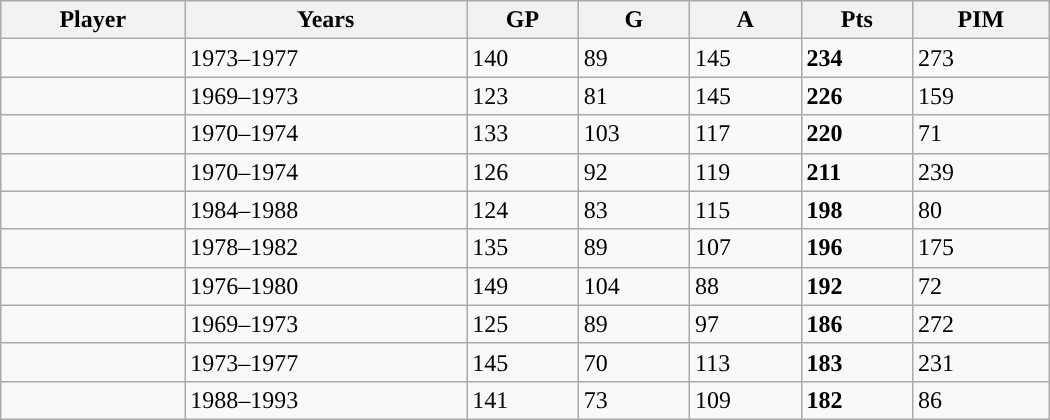<table class="wikitable sortable" width ="700" cellpadding="1" border="1" cellspacing="0">
<tr>
<th>Player</th>
<th>Years</th>
<th>GP</th>
<th>G</th>
<th>A</th>
<th>Pts</th>
<th>PIM</th>
</tr>
<tr>
<td></td>
<td>1973–1977</td>
<td>140</td>
<td>89</td>
<td>145</td>
<td><strong>234</strong></td>
<td>273</td>
</tr>
<tr>
<td></td>
<td>1969–1973</td>
<td>123</td>
<td>81</td>
<td>145</td>
<td><strong>226</strong></td>
<td>159</td>
</tr>
<tr>
<td></td>
<td>1970–1974</td>
<td>133</td>
<td>103</td>
<td>117</td>
<td><strong>220</strong></td>
<td>71</td>
</tr>
<tr>
<td></td>
<td>1970–1974</td>
<td>126</td>
<td>92</td>
<td>119</td>
<td><strong>211</strong></td>
<td>239</td>
</tr>
<tr>
<td></td>
<td>1984–1988</td>
<td>124</td>
<td>83</td>
<td>115</td>
<td><strong>198</strong></td>
<td>80</td>
</tr>
<tr>
<td></td>
<td>1978–1982</td>
<td>135</td>
<td>89</td>
<td>107</td>
<td><strong>196</strong></td>
<td>175</td>
</tr>
<tr>
<td></td>
<td>1976–1980</td>
<td>149</td>
<td>104</td>
<td>88</td>
<td><strong>192</strong></td>
<td>72</td>
</tr>
<tr>
<td></td>
<td>1969–1973</td>
<td>125</td>
<td>89</td>
<td>97</td>
<td><strong>186</strong></td>
<td>272</td>
</tr>
<tr>
<td></td>
<td>1973–1977</td>
<td>145</td>
<td>70</td>
<td>113</td>
<td><strong>183</strong></td>
<td>231</td>
</tr>
<tr>
<td></td>
<td>1988–1993</td>
<td>141</td>
<td>73</td>
<td>109</td>
<td><strong>182</strong></td>
<td>86</td>
</tr>
</table>
